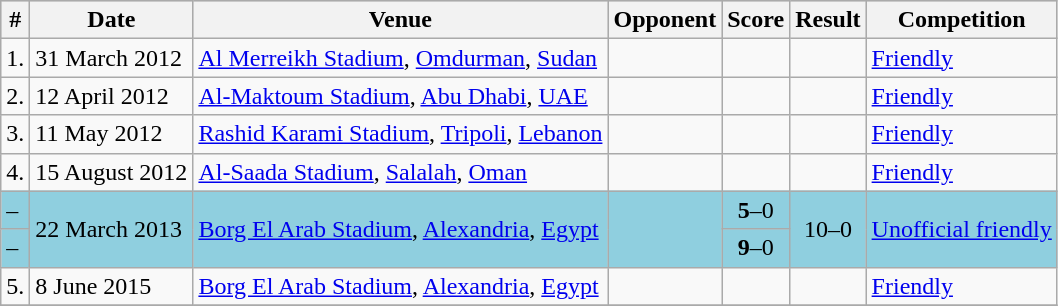<table class="wikitable" style="font-size:100%; text-align: left;">
<tr bgcolor="#CCCCCC" align="center">
<th>#</th>
<th>Date</th>
<th>Venue</th>
<th>Opponent</th>
<th>Score</th>
<th>Result</th>
<th>Competition</th>
</tr>
<tr>
<td>1.</td>
<td>31 March 2012</td>
<td><a href='#'>Al Merreikh Stadium</a>, <a href='#'>Omdurman</a>, <a href='#'>Sudan</a></td>
<td></td>
<td></td>
<td></td>
<td><a href='#'>Friendly</a></td>
</tr>
<tr>
<td>2.</td>
<td>12 April 2012</td>
<td><a href='#'>Al-Maktoum Stadium</a>, <a href='#'>Abu Dhabi</a>, <a href='#'>UAE</a></td>
<td></td>
<td></td>
<td></td>
<td><a href='#'>Friendly</a></td>
</tr>
<tr>
<td>3.</td>
<td>11 May 2012</td>
<td><a href='#'>Rashid Karami Stadium</a>, <a href='#'>Tripoli</a>, <a href='#'>Lebanon</a></td>
<td></td>
<td></td>
<td></td>
<td><a href='#'>Friendly</a></td>
</tr>
<tr>
<td>4.</td>
<td>15 August 2012</td>
<td><a href='#'>Al-Saada Stadium</a>, <a href='#'>Salalah</a>, <a href='#'>Oman</a></td>
<td></td>
<td></td>
<td></td>
<td><a href='#'>Friendly</a></td>
</tr>
<tr style="background:#8fcfdf;">
<td>–</td>
<td rowspan=2>22 March 2013</td>
<td rowspan=2><a href='#'>Borg El Arab Stadium</a>, <a href='#'>Alexandria</a>, <a href='#'>Egypt</a></td>
<td rowspan=2></td>
<td align=center><strong>5</strong>–0</td>
<td rowspan="2" style="text-align:center;">10–0</td>
<td rowspan=2><a href='#'>Unofficial friendly</a></td>
</tr>
<tr style="background:#8fcfdf;">
<td>–</td>
<td align=center><strong>9</strong>–0</td>
</tr>
<tr>
<td>5.</td>
<td>8 June 2015</td>
<td><a href='#'>Borg El Arab Stadium</a>, <a href='#'>Alexandria</a>, <a href='#'>Egypt</a></td>
<td></td>
<td></td>
<td></td>
<td><a href='#'>Friendly</a></td>
</tr>
<tr>
</tr>
</table>
